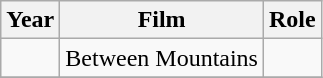<table class="wikitable sortable">
<tr>
<th>Year</th>
<th>Film</th>
<th>Role</th>
</tr>
<tr>
<td></td>
<td>Between Mountains</td>
<td></td>
</tr>
<tr>
</tr>
</table>
